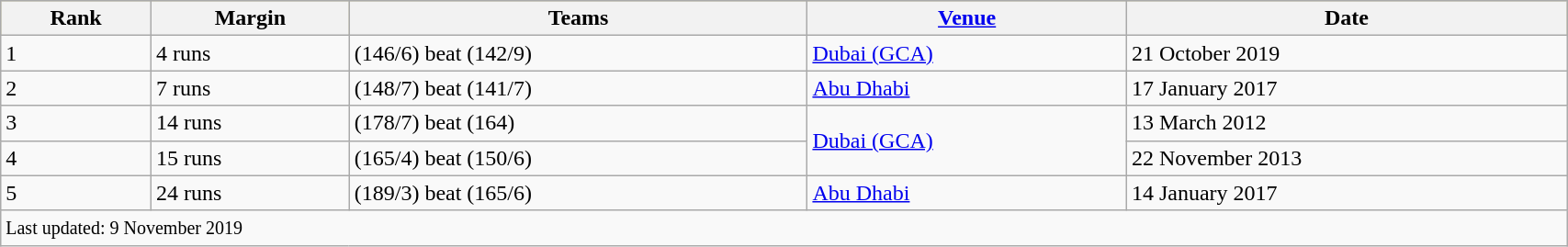<table class="wikitable" style="width:90%;">
<tr style="background:#bdb76b;">
<th>Rank</th>
<th>Margin</th>
<th>Teams</th>
<th><a href='#'>Venue</a></th>
<th>Date</th>
</tr>
<tr>
<td>1</td>
<td>4 runs</td>
<td> (146/6) beat  (142/9)</td>
<td><a href='#'>Dubai (GCA)</a></td>
<td>21 October 2019</td>
</tr>
<tr>
<td>2</td>
<td>7 runs</td>
<td> (148/7) beat  (141/7)</td>
<td><a href='#'>Abu Dhabi</a></td>
<td>17 January 2017</td>
</tr>
<tr>
<td>3</td>
<td>14 runs</td>
<td> (178/7) beat  (164)</td>
<td rowspan=2><a href='#'>Dubai (GCA)</a></td>
<td>13 March 2012</td>
</tr>
<tr>
<td>4</td>
<td>15 runs</td>
<td> (165/4) beat  (150/6)</td>
<td>22 November 2013</td>
</tr>
<tr>
<td>5</td>
<td>24 runs</td>
<td> (189/3) beat  (165/6)</td>
<td><a href='#'>Abu Dhabi</a></td>
<td>14 January 2017</td>
</tr>
<tr>
<td colspan=5><small>Last updated: 9 November 2019</small></td>
</tr>
</table>
